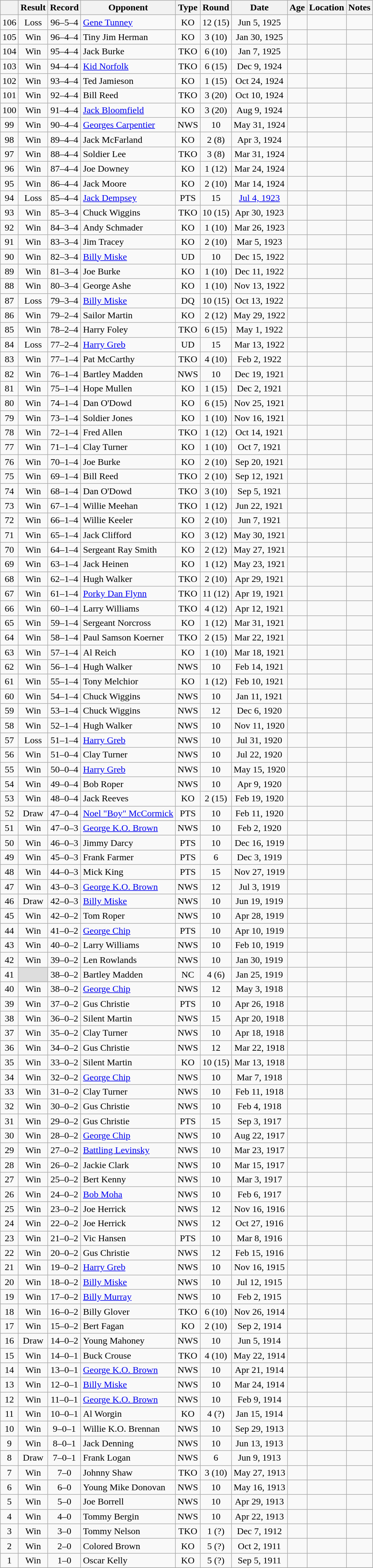<table class="wikitable mw-collapsible" style="text-align:center">
<tr>
<th></th>
<th>Result</th>
<th>Record</th>
<th>Opponent</th>
<th>Type</th>
<th>Round</th>
<th>Date</th>
<th>Age</th>
<th>Location</th>
<th>Notes</th>
</tr>
<tr>
<td>106</td>
<td>Loss</td>
<td>96–5–4 </td>
<td align=left><a href='#'>Gene Tunney</a></td>
<td>KO</td>
<td>12 (15)</td>
<td>Jun 5, 1925</td>
<td style="text-align:left;"></td>
<td style="text-align:left;"></td>
<td></td>
</tr>
<tr>
<td>105</td>
<td>Win</td>
<td>96–4–4 </td>
<td align=left>Tiny Jim Herman</td>
<td>KO</td>
<td>3 (10)</td>
<td>Jan 30, 1925</td>
<td style="text-align:left;"></td>
<td style="text-align:left;"></td>
<td></td>
</tr>
<tr>
<td>104</td>
<td>Win</td>
<td>95–4–4 </td>
<td align=left>Jack Burke</td>
<td>TKO</td>
<td>6 (10)</td>
<td>Jan 7, 1925</td>
<td style="text-align:left;"></td>
<td style="text-align:left;"></td>
<td></td>
</tr>
<tr>
<td>103</td>
<td>Win</td>
<td>94–4–4 </td>
<td align=left><a href='#'>Kid Norfolk</a></td>
<td>TKO</td>
<td>6 (15)</td>
<td>Dec 9, 1924</td>
<td style="text-align:left;"></td>
<td style="text-align:left;"></td>
<td></td>
</tr>
<tr>
<td>102</td>
<td>Win</td>
<td>93–4–4 </td>
<td align=left>Ted Jamieson</td>
<td>KO</td>
<td>1 (15)</td>
<td>Oct 24, 1924</td>
<td style="text-align:left;"></td>
<td style="text-align:left;"></td>
<td></td>
</tr>
<tr>
<td>101</td>
<td>Win</td>
<td>92–4–4 </td>
<td align=left>Bill Reed</td>
<td>TKO</td>
<td>3 (20)</td>
<td>Oct 10, 1924</td>
<td style="text-align:left;"></td>
<td style="text-align:left;"></td>
<td></td>
</tr>
<tr>
<td>100</td>
<td>Win</td>
<td>91–4–4 </td>
<td align=left><a href='#'>Jack Bloomfield</a></td>
<td>KO</td>
<td>3 (20)</td>
<td>Aug 9, 1924</td>
<td style="text-align:left;"></td>
<td style="text-align:left;"></td>
<td></td>
</tr>
<tr>
<td>99</td>
<td>Win</td>
<td>90–4–4 </td>
<td align=left><a href='#'>Georges Carpentier</a></td>
<td>NWS</td>
<td>10</td>
<td>May 31, 1924</td>
<td style="text-align:left;"></td>
<td style="text-align:left;"></td>
<td></td>
</tr>
<tr>
<td>98</td>
<td>Win</td>
<td>89–4–4 </td>
<td align=left>Jack McFarland</td>
<td>KO</td>
<td>2 (8)</td>
<td>Apr 3, 1924</td>
<td style="text-align:left;"></td>
<td style="text-align:left;"></td>
<td></td>
</tr>
<tr>
<td>97</td>
<td>Win</td>
<td>88–4–4 </td>
<td align=left>Soldier Lee</td>
<td>TKO</td>
<td>3 (8)</td>
<td>Mar 31, 1924</td>
<td style="text-align:left;"></td>
<td style="text-align:left;"></td>
<td></td>
</tr>
<tr>
<td>96</td>
<td>Win</td>
<td>87–4–4 </td>
<td align=left>Joe Downey</td>
<td>KO</td>
<td>1 (12)</td>
<td>Mar 24, 1924</td>
<td style="text-align:left;"></td>
<td style="text-align:left;"></td>
<td></td>
</tr>
<tr>
<td>95</td>
<td>Win</td>
<td>86–4–4 </td>
<td align=left>Jack Moore</td>
<td>KO</td>
<td>2 (10)</td>
<td>Mar 14, 1924</td>
<td style="text-align:left;"></td>
<td style="text-align:left;"></td>
<td></td>
</tr>
<tr>
<td>94</td>
<td>Loss</td>
<td>85–4–4 </td>
<td align=left><a href='#'>Jack Dempsey</a></td>
<td>PTS</td>
<td>15</td>
<td><a href='#'>Jul 4, 1923</a></td>
<td style="text-align:left;"></td>
<td style="text-align:left;"></td>
<td style="text-align:left;"></td>
</tr>
<tr>
<td>93</td>
<td>Win</td>
<td>85–3–4 </td>
<td align=left>Chuck Wiggins</td>
<td>TKO</td>
<td>10 (15)</td>
<td>Apr 30, 1923</td>
<td style="text-align:left;"></td>
<td style="text-align:left;"></td>
<td></td>
</tr>
<tr>
<td>92</td>
<td>Win</td>
<td>84–3–4 </td>
<td align=left>Andy Schmader</td>
<td>KO</td>
<td>1 (10)</td>
<td>Mar 26, 1923</td>
<td style="text-align:left;"></td>
<td style="text-align:left;"></td>
<td></td>
</tr>
<tr>
<td>91</td>
<td>Win</td>
<td>83–3–4 </td>
<td align=left>Jim Tracey</td>
<td>KO</td>
<td>2 (10)</td>
<td>Mar 5, 1923</td>
<td style="text-align:left;"></td>
<td style="text-align:left;"></td>
<td></td>
</tr>
<tr>
<td>90</td>
<td>Win</td>
<td>82–3–4 </td>
<td align=left><a href='#'>Billy Miske</a></td>
<td>UD</td>
<td>10</td>
<td>Dec 15, 1922</td>
<td style="text-align:left;"></td>
<td style="text-align:left;"></td>
<td></td>
</tr>
<tr>
<td>89</td>
<td>Win</td>
<td>81–3–4 </td>
<td align=left>Joe Burke</td>
<td>KO</td>
<td>1 (10)</td>
<td>Dec 11, 1922</td>
<td style="text-align:left;"></td>
<td style="text-align:left;"></td>
<td></td>
</tr>
<tr>
<td>88</td>
<td>Win</td>
<td>80–3–4 </td>
<td align=left>George Ashe</td>
<td>KO</td>
<td>1 (10)</td>
<td>Nov 13, 1922</td>
<td style="text-align:left;"></td>
<td style="text-align:left;"></td>
<td></td>
</tr>
<tr>
<td>87</td>
<td>Loss</td>
<td>79–3–4 </td>
<td align=left><a href='#'>Billy Miske</a></td>
<td>DQ</td>
<td>10 (15)</td>
<td>Oct 13, 1922</td>
<td style="text-align:left;"></td>
<td style="text-align:left;"></td>
<td></td>
</tr>
<tr>
<td>86</td>
<td>Win</td>
<td>79–2–4 </td>
<td align=left>Sailor Martin</td>
<td>KO</td>
<td>2 (12)</td>
<td>May 29, 1922</td>
<td style="text-align:left;"></td>
<td style="text-align:left;"></td>
<td></td>
</tr>
<tr>
<td>85</td>
<td>Win</td>
<td>78–2–4 </td>
<td align=left>Harry Foley</td>
<td>TKO</td>
<td>6 (15)</td>
<td>May 1, 1922</td>
<td style="text-align:left;"></td>
<td style="text-align:left;"></td>
<td></td>
</tr>
<tr>
<td>84</td>
<td>Loss</td>
<td>77–2–4 </td>
<td align=left><a href='#'>Harry Greb</a></td>
<td>UD</td>
<td>15</td>
<td>Mar 13, 1922</td>
<td style="text-align:left;"></td>
<td style="text-align:left;"></td>
<td></td>
</tr>
<tr>
<td>83</td>
<td>Win</td>
<td>77–1–4 </td>
<td align=left>Pat McCarthy</td>
<td>TKO</td>
<td>4 (10)</td>
<td>Feb 2, 1922</td>
<td style="text-align:left;"></td>
<td style="text-align:left;"></td>
<td></td>
</tr>
<tr>
<td>82</td>
<td>Win</td>
<td>76–1–4 </td>
<td align=left>Bartley Madden</td>
<td>NWS</td>
<td>10</td>
<td>Dec 19, 1921</td>
<td style="text-align:left;"></td>
<td style="text-align:left;"></td>
<td></td>
</tr>
<tr>
<td>81</td>
<td>Win</td>
<td>75–1–4 </td>
<td align=left>Hope Mullen</td>
<td>KO</td>
<td>1 (15)</td>
<td>Dec 2, 1921</td>
<td style="text-align:left;"></td>
<td style="text-align:left;"></td>
<td></td>
</tr>
<tr>
<td>80</td>
<td>Win</td>
<td>74–1–4 </td>
<td align=left>Dan O'Dowd</td>
<td>KO</td>
<td>6 (15)</td>
<td>Nov 25, 1921</td>
<td style="text-align:left;"></td>
<td style="text-align:left;"></td>
<td></td>
</tr>
<tr>
<td>79</td>
<td>Win</td>
<td>73–1–4 </td>
<td align=left>Soldier Jones</td>
<td>KO</td>
<td>1 (10)</td>
<td>Nov 16, 1921</td>
<td style="text-align:left;"></td>
<td style="text-align:left;"></td>
<td></td>
</tr>
<tr>
<td>78</td>
<td>Win</td>
<td>72–1–4 </td>
<td align=left>Fred Allen</td>
<td>TKO</td>
<td>1 (12)</td>
<td>Oct 14, 1921</td>
<td style="text-align:left;"></td>
<td style="text-align:left;"></td>
<td></td>
</tr>
<tr>
<td>77</td>
<td>Win</td>
<td>71–1–4 </td>
<td align=left>Clay Turner</td>
<td>KO</td>
<td>1 (10)</td>
<td>Oct 7, 1921</td>
<td style="text-align:left;"></td>
<td style="text-align:left;"></td>
<td></td>
</tr>
<tr>
<td>76</td>
<td>Win</td>
<td>70–1–4 </td>
<td align=left>Joe Burke</td>
<td>KO</td>
<td>2 (10)</td>
<td>Sep 20, 1921</td>
<td style="text-align:left;"></td>
<td style="text-align:left;"></td>
<td></td>
</tr>
<tr>
<td>75</td>
<td>Win</td>
<td>69–1–4 </td>
<td align=left>Bill Reed</td>
<td>TKO</td>
<td>2 (10)</td>
<td>Sep 12, 1921</td>
<td style="text-align:left;"></td>
<td style="text-align:left;"></td>
<td></td>
</tr>
<tr>
<td>74</td>
<td>Win</td>
<td>68–1–4 </td>
<td align=left>Dan O'Dowd</td>
<td>TKO</td>
<td>3 (10)</td>
<td>Sep 5, 1921</td>
<td style="text-align:left;"></td>
<td style="text-align:left;"></td>
<td></td>
</tr>
<tr>
<td>73</td>
<td>Win</td>
<td>67–1–4 </td>
<td align=left>Willie Meehan</td>
<td>TKO</td>
<td>1 (12)</td>
<td>Jun 22, 1921</td>
<td style="text-align:left;"></td>
<td style="text-align:left;"></td>
<td></td>
</tr>
<tr>
<td>72</td>
<td>Win</td>
<td>66–1–4 </td>
<td align=left>Willie Keeler</td>
<td>KO</td>
<td>2 (10)</td>
<td>Jun 7, 1921</td>
<td style="text-align:left;"></td>
<td style="text-align:left;"></td>
<td></td>
</tr>
<tr>
<td>71</td>
<td>Win</td>
<td>65–1–4 </td>
<td align=left>Jack Clifford</td>
<td>KO</td>
<td>3 (12)</td>
<td>May 30, 1921</td>
<td style="text-align:left;"></td>
<td style="text-align:left;"></td>
<td></td>
</tr>
<tr>
<td>70</td>
<td>Win</td>
<td>64–1–4 </td>
<td align=left>Sergeant Ray Smith</td>
<td>KO</td>
<td>2 (12)</td>
<td>May 27, 1921</td>
<td style="text-align:left;"></td>
<td style="text-align:left;"></td>
<td></td>
</tr>
<tr>
<td>69</td>
<td>Win</td>
<td>63–1–4 </td>
<td align=left>Jack Heinen</td>
<td>KO</td>
<td>1 (12)</td>
<td>May 23, 1921</td>
<td style="text-align:left;"></td>
<td style="text-align:left;"></td>
<td></td>
</tr>
<tr>
<td>68</td>
<td>Win</td>
<td>62–1–4 </td>
<td align=left>Hugh Walker</td>
<td>TKO</td>
<td>2 (10)</td>
<td>Apr 29, 1921</td>
<td style="text-align:left;"></td>
<td style="text-align:left;"></td>
<td></td>
</tr>
<tr>
<td>67</td>
<td>Win</td>
<td>61–1–4 </td>
<td align=left><a href='#'>Porky Dan Flynn</a></td>
<td>TKO</td>
<td>11 (12)</td>
<td>Apr 19, 1921</td>
<td style="text-align:left;"></td>
<td style="text-align:left;"></td>
<td></td>
</tr>
<tr>
<td>66</td>
<td>Win</td>
<td>60–1–4 </td>
<td align=left>Larry Williams</td>
<td>TKO</td>
<td>4 (12)</td>
<td>Apr 12, 1921</td>
<td style="text-align:left;"></td>
<td style="text-align:left;"></td>
<td></td>
</tr>
<tr>
<td>65</td>
<td>Win</td>
<td>59–1–4 </td>
<td align=left>Sergeant Norcross</td>
<td>KO</td>
<td>1 (12)</td>
<td>Mar 31, 1921</td>
<td style="text-align:left;"></td>
<td style="text-align:left;"></td>
<td></td>
</tr>
<tr>
<td>64</td>
<td>Win</td>
<td>58–1–4 </td>
<td align=left>Paul Samson Koerner</td>
<td>TKO</td>
<td>2 (15)</td>
<td>Mar 22, 1921</td>
<td style="text-align:left;"></td>
<td style="text-align:left;"></td>
<td></td>
</tr>
<tr>
<td>63</td>
<td>Win</td>
<td>57–1–4 </td>
<td align=left>Al Reich</td>
<td>KO</td>
<td>1 (10)</td>
<td>Mar 18, 1921</td>
<td style="text-align:left;"></td>
<td style="text-align:left;"></td>
<td></td>
</tr>
<tr>
<td>62</td>
<td>Win</td>
<td>56–1–4 </td>
<td align=left>Hugh Walker</td>
<td>NWS</td>
<td>10</td>
<td>Feb 14, 1921</td>
<td style="text-align:left;"></td>
<td style="text-align:left;"></td>
<td></td>
</tr>
<tr>
<td>61</td>
<td>Win</td>
<td>55–1–4 </td>
<td align=left>Tony Melchior</td>
<td>KO</td>
<td>1 (12)</td>
<td>Feb 10, 1921</td>
<td style="text-align:left;"></td>
<td style="text-align:left;"></td>
<td></td>
</tr>
<tr>
<td>60</td>
<td>Win</td>
<td>54–1–4 </td>
<td align=left>Chuck Wiggins</td>
<td>NWS</td>
<td>10</td>
<td>Jan 11, 1921</td>
<td style="text-align:left;"></td>
<td style="text-align:left;"></td>
<td></td>
</tr>
<tr>
<td>59</td>
<td>Win</td>
<td>53–1–4 </td>
<td align=left>Chuck Wiggins</td>
<td>NWS</td>
<td>12</td>
<td>Dec 6, 1920</td>
<td style="text-align:left;"></td>
<td style="text-align:left;"></td>
<td></td>
</tr>
<tr>
<td>58</td>
<td>Win</td>
<td>52–1–4 </td>
<td align=left>Hugh Walker</td>
<td>NWS</td>
<td>10</td>
<td>Nov 11, 1920</td>
<td style="text-align:left;"></td>
<td style="text-align:left;"></td>
<td></td>
</tr>
<tr>
<td>57</td>
<td>Loss</td>
<td>51–1–4 </td>
<td align=left><a href='#'>Harry Greb</a></td>
<td>NWS</td>
<td>10</td>
<td>Jul 31, 1920</td>
<td style="text-align:left;"></td>
<td style="text-align:left;"></td>
<td></td>
</tr>
<tr>
<td>56</td>
<td>Win</td>
<td>51–0–4 </td>
<td align=left>Clay Turner</td>
<td>NWS</td>
<td>10</td>
<td>Jul 22, 1920</td>
<td style="text-align:left;"></td>
<td style="text-align:left;"></td>
<td></td>
</tr>
<tr>
<td>55</td>
<td>Win</td>
<td>50–0–4 </td>
<td align=left><a href='#'>Harry Greb</a></td>
<td>NWS</td>
<td>10</td>
<td>May 15, 1920</td>
<td style="text-align:left;"></td>
<td style="text-align:left;"></td>
<td></td>
</tr>
<tr>
<td>54</td>
<td>Win</td>
<td>49–0–4 </td>
<td align=left>Bob Roper</td>
<td>NWS</td>
<td>10</td>
<td>Apr 9, 1920</td>
<td style="text-align:left;"></td>
<td style="text-align:left;"></td>
<td></td>
</tr>
<tr>
<td>53</td>
<td>Win</td>
<td>48–0–4 </td>
<td align=left>Jack Reeves</td>
<td>KO</td>
<td>2 (15)</td>
<td>Feb 19, 1920</td>
<td style="text-align:left;"></td>
<td style="text-align:left;"></td>
<td></td>
</tr>
<tr>
<td>52</td>
<td>Draw</td>
<td>47–0–4 </td>
<td align=left><a href='#'>Noel "Boy" McCormick</a></td>
<td>PTS</td>
<td>10</td>
<td>Feb 11, 1920</td>
<td style="text-align:left;"></td>
<td style="text-align:left;"></td>
<td></td>
</tr>
<tr>
<td>51</td>
<td>Win</td>
<td>47–0–3 </td>
<td align=left><a href='#'>George K.O. Brown</a></td>
<td>NWS</td>
<td>10</td>
<td>Feb 2, 1920</td>
<td style="text-align:left;"></td>
<td style="text-align:left;"></td>
<td></td>
</tr>
<tr>
<td>50</td>
<td>Win</td>
<td>46–0–3 </td>
<td align=left>Jimmy Darcy</td>
<td>PTS</td>
<td>10</td>
<td>Dec 16, 1919</td>
<td style="text-align:left;"></td>
<td style="text-align:left;"></td>
<td></td>
</tr>
<tr>
<td>49</td>
<td>Win</td>
<td>45–0–3 </td>
<td align=left>Frank Farmer</td>
<td>PTS</td>
<td>6</td>
<td>Dec 3, 1919</td>
<td style="text-align:left;"></td>
<td style="text-align:left;"></td>
<td></td>
</tr>
<tr>
<td>48</td>
<td>Win</td>
<td>44–0–3 </td>
<td align=left>Mick King</td>
<td>PTS</td>
<td>15</td>
<td>Nov 27, 1919</td>
<td style="text-align:left;"></td>
<td style="text-align:left;"></td>
<td></td>
</tr>
<tr>
<td>47</td>
<td>Win</td>
<td>43–0–3 </td>
<td align=left><a href='#'>George K.O. Brown</a></td>
<td>NWS</td>
<td>12</td>
<td>Jul 3, 1919</td>
<td style="text-align:left;"></td>
<td style="text-align:left;"></td>
<td></td>
</tr>
<tr>
<td>46</td>
<td>Draw</td>
<td>42–0–3 </td>
<td align=left><a href='#'>Billy Miske</a></td>
<td>NWS</td>
<td>10</td>
<td>Jun 19, 1919</td>
<td style="text-align:left;"></td>
<td style="text-align:left;"></td>
<td></td>
</tr>
<tr>
<td>45</td>
<td>Win</td>
<td>42–0–2 </td>
<td align=left>Tom Roper</td>
<td>NWS</td>
<td>10</td>
<td>Apr 28, 1919</td>
<td style="text-align:left;"></td>
<td style="text-align:left;"></td>
<td></td>
</tr>
<tr>
<td>44</td>
<td>Win</td>
<td>41–0–2 </td>
<td align=left><a href='#'>George Chip</a></td>
<td>PTS</td>
<td>10</td>
<td>Apr 10, 1919</td>
<td style="text-align:left;"></td>
<td style="text-align:left;"></td>
<td></td>
</tr>
<tr>
<td>43</td>
<td>Win</td>
<td>40–0–2 </td>
<td align=left>Larry Williams</td>
<td>NWS</td>
<td>10</td>
<td>Feb 10, 1919</td>
<td style="text-align:left;"></td>
<td style="text-align:left;"></td>
<td></td>
</tr>
<tr>
<td>42</td>
<td>Win</td>
<td>39–0–2 </td>
<td align=left>Len Rowlands</td>
<td>NWS</td>
<td>10</td>
<td>Jan 30, 1919</td>
<td style="text-align:left;"></td>
<td style="text-align:left;"></td>
<td></td>
</tr>
<tr>
<td>41</td>
<td style="background:#DDD"></td>
<td>38–0–2 </td>
<td align=left>Bartley Madden</td>
<td>NC</td>
<td>4 (6)</td>
<td>Jan 25, 1919</td>
<td style="text-align:left;"></td>
<td style="text-align:left;"></td>
<td></td>
</tr>
<tr>
<td>40</td>
<td>Win</td>
<td>38–0–2</td>
<td align=left><a href='#'>George Chip</a></td>
<td>NWS</td>
<td>12</td>
<td>May 3, 1918</td>
<td style="text-align:left;"></td>
<td style="text-align:left;"></td>
<td></td>
</tr>
<tr>
<td>39</td>
<td>Win</td>
<td>37–0–2</td>
<td align=left>Gus Christie</td>
<td>PTS</td>
<td>10</td>
<td>Apr 26, 1918</td>
<td style="text-align:left;"></td>
<td style="text-align:left;"></td>
<td></td>
</tr>
<tr>
<td>38</td>
<td>Win</td>
<td>36–0–2</td>
<td align=left>Silent Martin</td>
<td>NWS</td>
<td>15</td>
<td>Apr 20, 1918</td>
<td style="text-align:left;"></td>
<td style="text-align:left;"></td>
<td></td>
</tr>
<tr>
<td>37</td>
<td>Win</td>
<td>35–0–2</td>
<td align=left>Clay Turner</td>
<td>NWS</td>
<td>10</td>
<td>Apr 18, 1918</td>
<td style="text-align:left;"></td>
<td style="text-align:left;"></td>
<td></td>
</tr>
<tr>
<td>36</td>
<td>Win</td>
<td>34–0–2</td>
<td align=left>Gus Christie</td>
<td>NWS</td>
<td>12</td>
<td>Mar 22, 1918</td>
<td style="text-align:left;"></td>
<td style="text-align:left;"></td>
<td></td>
</tr>
<tr>
<td>35</td>
<td>Win</td>
<td>33–0–2</td>
<td align=left>Silent Martin</td>
<td>KO</td>
<td>10 (15)</td>
<td>Mar 13, 1918</td>
<td style="text-align:left;"></td>
<td style="text-align:left;"></td>
<td></td>
</tr>
<tr>
<td>34</td>
<td>Win</td>
<td>32–0–2</td>
<td align=left><a href='#'>George Chip</a></td>
<td>NWS</td>
<td>10</td>
<td>Mar 7, 1918</td>
<td style="text-align:left;"></td>
<td style="text-align:left;"></td>
<td></td>
</tr>
<tr>
<td>33</td>
<td>Win</td>
<td>31–0–2</td>
<td align=left>Clay Turner</td>
<td>NWS</td>
<td>10</td>
<td>Feb 11, 1918</td>
<td style="text-align:left;"></td>
<td style="text-align:left;"></td>
<td></td>
</tr>
<tr>
<td>32</td>
<td>Win</td>
<td>30–0–2</td>
<td align=left>Gus Christie</td>
<td>NWS</td>
<td>10</td>
<td>Feb 4, 1918</td>
<td style="text-align:left;"></td>
<td style="text-align:left;"></td>
<td></td>
</tr>
<tr>
<td>31</td>
<td>Win</td>
<td>29–0–2</td>
<td align=left>Gus Christie</td>
<td>PTS</td>
<td>15</td>
<td>Sep 3, 1917</td>
<td style="text-align:left;"></td>
<td style="text-align:left;"></td>
<td></td>
</tr>
<tr>
<td>30</td>
<td>Win</td>
<td>28–0–2</td>
<td align=left><a href='#'>George Chip</a></td>
<td>NWS</td>
<td>10</td>
<td>Aug 22, 1917</td>
<td style="text-align:left;"></td>
<td style="text-align:left;"></td>
<td></td>
</tr>
<tr>
<td>29</td>
<td>Win</td>
<td>27–0–2</td>
<td align=left><a href='#'>Battling Levinsky</a></td>
<td>NWS</td>
<td>10</td>
<td>Mar 23, 1917</td>
<td style="text-align:left;"></td>
<td style="text-align:left;"></td>
<td style="text-align:left;"></td>
</tr>
<tr>
<td>28</td>
<td>Win</td>
<td>26–0–2</td>
<td align=left>Jackie Clark</td>
<td>NWS</td>
<td>10</td>
<td>Mar 15, 1917</td>
<td style="text-align:left;"></td>
<td style="text-align:left;"></td>
<td></td>
</tr>
<tr>
<td>27</td>
<td>Win</td>
<td>25–0–2</td>
<td align=left>Bert Kenny</td>
<td>NWS</td>
<td>10</td>
<td>Mar 3, 1917</td>
<td style="text-align:left;"></td>
<td style="text-align:left;"></td>
<td></td>
</tr>
<tr>
<td>26</td>
<td>Win</td>
<td>24–0–2</td>
<td align=left><a href='#'>Bob Moha</a></td>
<td>NWS</td>
<td>10</td>
<td>Feb 6, 1917</td>
<td style="text-align:left;"></td>
<td style="text-align:left;"></td>
<td></td>
</tr>
<tr>
<td>25</td>
<td>Win</td>
<td>23–0–2</td>
<td align=left>Joe Herrick</td>
<td>NWS</td>
<td>12</td>
<td>Nov 16, 1916</td>
<td style="text-align:left;"></td>
<td style="text-align:left;"></td>
<td></td>
</tr>
<tr>
<td>24</td>
<td>Win</td>
<td>22–0–2</td>
<td align=left>Joe Herrick</td>
<td>NWS</td>
<td>12</td>
<td>Oct 27, 1916</td>
<td style="text-align:left;"></td>
<td style="text-align:left;"></td>
<td></td>
</tr>
<tr>
<td>23</td>
<td>Win</td>
<td>21–0–2</td>
<td align=left>Vic Hansen</td>
<td>PTS</td>
<td>10</td>
<td>Mar 8, 1916</td>
<td style="text-align:left;"></td>
<td style="text-align:left;"></td>
<td></td>
</tr>
<tr>
<td>22</td>
<td>Win</td>
<td>20–0–2</td>
<td align=left>Gus Christie</td>
<td>NWS</td>
<td>12</td>
<td>Feb 15, 1916</td>
<td style="text-align:left;"></td>
<td style="text-align:left;"></td>
<td></td>
</tr>
<tr>
<td>21</td>
<td>Win</td>
<td>19–0–2</td>
<td align=left><a href='#'>Harry Greb</a></td>
<td>NWS</td>
<td>10</td>
<td>Nov 16, 1915</td>
<td style="text-align:left;"></td>
<td style="text-align:left;"></td>
<td></td>
</tr>
<tr>
<td>20</td>
<td>Win</td>
<td>18–0–2</td>
<td align=left><a href='#'>Billy Miske</a></td>
<td>NWS</td>
<td>10</td>
<td>Jul 12, 1915</td>
<td style="text-align:left;"></td>
<td style="text-align:left;"></td>
<td></td>
</tr>
<tr>
<td>19</td>
<td>Win</td>
<td>17–0–2</td>
<td align=left><a href='#'>Billy Murray</a></td>
<td>NWS</td>
<td>10</td>
<td>Feb 2, 1915</td>
<td style="text-align:left;"></td>
<td style="text-align:left;"></td>
<td></td>
</tr>
<tr>
<td>18</td>
<td>Win</td>
<td>16–0–2</td>
<td align=left>Billy Glover</td>
<td>TKO</td>
<td>6 (10)</td>
<td>Nov 26, 1914</td>
<td style="text-align:left;"></td>
<td style="text-align:left;"></td>
<td></td>
</tr>
<tr>
<td>17</td>
<td>Win</td>
<td>15–0–2</td>
<td align=left>Bert Fagan</td>
<td>KO</td>
<td>2 (10)</td>
<td>Sep 2, 1914</td>
<td style="text-align:left;"></td>
<td style="text-align:left;"></td>
<td></td>
</tr>
<tr>
<td>16</td>
<td>Draw</td>
<td>14–0–2</td>
<td align=left>Young Mahoney</td>
<td>NWS</td>
<td>10</td>
<td>Jun 5, 1914</td>
<td style="text-align:left;"></td>
<td style="text-align:left;"></td>
<td></td>
</tr>
<tr>
<td>15</td>
<td>Win</td>
<td>14–0–1</td>
<td align=left>Buck Crouse</td>
<td>TKO</td>
<td>4 (10)</td>
<td>May 22, 1914</td>
<td style="text-align:left;"></td>
<td style="text-align:left;"></td>
<td></td>
</tr>
<tr>
<td>14</td>
<td>Win</td>
<td>13–0–1</td>
<td align=left><a href='#'>George K.O. Brown</a></td>
<td>NWS</td>
<td>10</td>
<td>Apr 21, 1914</td>
<td style="text-align:left;"></td>
<td style="text-align:left;"></td>
<td></td>
</tr>
<tr>
<td>13</td>
<td>Win</td>
<td>12–0–1</td>
<td align=left><a href='#'>Billy Miske</a></td>
<td>NWS</td>
<td>10</td>
<td>Mar 24, 1914</td>
<td style="text-align:left;"></td>
<td style="text-align:left;"></td>
<td></td>
</tr>
<tr>
<td>12</td>
<td>Win</td>
<td>11–0–1</td>
<td align=left><a href='#'>George K.O. Brown</a></td>
<td>NWS</td>
<td>10</td>
<td>Feb 9, 1914</td>
<td style="text-align:left;"></td>
<td style="text-align:left;"></td>
<td></td>
</tr>
<tr>
<td>11</td>
<td>Win</td>
<td>10–0–1</td>
<td align=left>Al Worgin</td>
<td>KO</td>
<td>4 (?)</td>
<td>Jan 15, 1914</td>
<td style="text-align:left;"></td>
<td style="text-align:left;"></td>
<td></td>
</tr>
<tr>
<td>10</td>
<td>Win</td>
<td>9–0–1</td>
<td align=left>Willie K.O. Brennan</td>
<td>NWS</td>
<td>10</td>
<td>Sep 29, 1913</td>
<td style="text-align:left;"></td>
<td style="text-align:left;"></td>
<td></td>
</tr>
<tr>
<td>9</td>
<td>Win</td>
<td>8–0–1</td>
<td align=left>Jack Denning</td>
<td>NWS</td>
<td>10</td>
<td>Jun 13, 1913</td>
<td style="text-align:left;"></td>
<td style="text-align:left;"></td>
</tr>
<tr>
<td>8</td>
<td>Draw</td>
<td>7–0–1</td>
<td align=left>Frank Logan</td>
<td>NWS</td>
<td>6</td>
<td>Jun 9, 1913</td>
<td style="text-align:left;"></td>
<td style="text-align:left;"></td>
<td></td>
</tr>
<tr>
<td>7</td>
<td>Win</td>
<td>7–0</td>
<td align=left>Johnny Shaw</td>
<td>TKO</td>
<td>3 (10)</td>
<td>May 27, 1913</td>
<td style="text-align:left;"></td>
<td style="text-align:left;"></td>
<td></td>
</tr>
<tr>
<td>6</td>
<td>Win</td>
<td>6–0</td>
<td align=left>Young Mike Donovan</td>
<td>NWS</td>
<td>10</td>
<td>May 16, 1913</td>
<td style="text-align:left;"></td>
<td style="text-align:left;"></td>
<td></td>
</tr>
<tr>
<td>5</td>
<td>Win</td>
<td>5–0</td>
<td align=left>Joe Borrell</td>
<td>NWS</td>
<td>10</td>
<td>Apr 29, 1913</td>
<td style="text-align:left;"></td>
<td style="text-align:left;"></td>
<td></td>
</tr>
<tr>
<td>4</td>
<td>Win</td>
<td>4–0</td>
<td align=left>Tommy Bergin</td>
<td>NWS</td>
<td>10</td>
<td>Apr 22, 1913</td>
<td style="text-align:left;"></td>
<td style="text-align:left;"></td>
<td></td>
</tr>
<tr>
<td>3</td>
<td>Win</td>
<td>3–0</td>
<td align=left>Tommy Nelson</td>
<td>TKO</td>
<td>1 (?)</td>
<td>Dec 7, 1912</td>
<td style="text-align:left;"></td>
<td style="text-align:left;"></td>
<td></td>
</tr>
<tr>
<td>2</td>
<td>Win</td>
<td>2–0</td>
<td align=left>Colored Brown</td>
<td>KO</td>
<td>5 (?)</td>
<td>Oct 2, 1911</td>
<td style="text-align:left;"></td>
<td style="text-align:left;"></td>
<td></td>
</tr>
<tr>
<td>1</td>
<td>Win</td>
<td>1–0</td>
<td align=left>Oscar Kelly</td>
<td>KO</td>
<td>5 (?)</td>
<td>Sep 5, 1911</td>
<td style="text-align:left;"></td>
<td style="text-align:left;"></td>
<td></td>
</tr>
<tr>
</tr>
</table>
